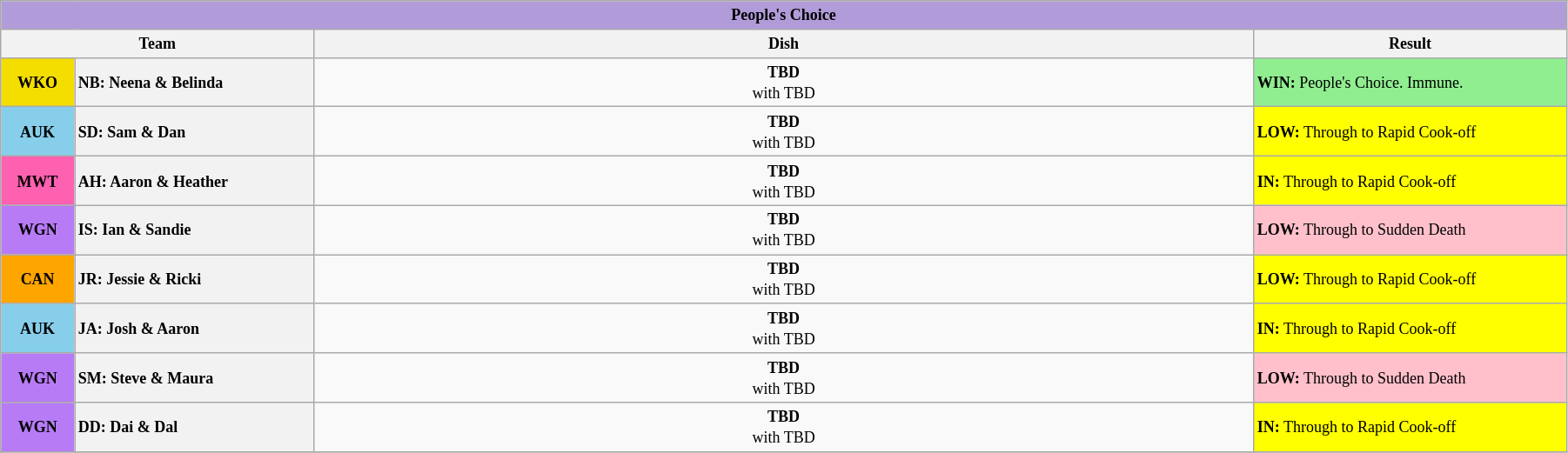<table class="wikitable" style="text-align: center; font-size: 9pt; line-height:16px; width:95%">
<tr>
<th colspan="6" style="background:#b19cd9; ">People's Choice</th>
</tr>
<tr>
<th colspan="2" style="width:20%;">Team</th>
<th style="width:60%;">Dish</th>
<th style="width:20%;">Result</th>
</tr>
<tr>
<th scope="row" align="left" style="background:#F4DE00; ">WKO</th>
<th scope="row" style="text-align:left;">NB: Neena & Belinda</th>
<td><strong>TBD</strong><br>with TBD</td>
<td scope="row" style="text-align:left;" bgcolor="lightgreen"><strong>WIN:</strong> People's Choice. Immune.</td>
</tr>
<tr>
<th scope="row" align="left" style="background-color:skyblue; ">AUK</th>
<th scope="row" style="text-align:left;">SD: Sam & Dan</th>
<td><strong>TBD</strong><br>with TBD</td>
<td scope="row" style="text-align:left;" bgcolor="yellow"><strong>LOW:</strong> Through to Rapid Cook-off</td>
</tr>
<tr>
<th scope="row" align="left" style="background:#FF61B1; ">MWT</th>
<th scope="row" style="text-align:left;">AH: Aaron & Heather</th>
<td><strong>TBD</strong><br>with TBD</td>
<td scope="row" style="text-align:left;" bgcolor="yellow"><strong>IN:</strong> Through to Rapid Cook-off</td>
</tr>
<tr>
<th scope="row" align="center" style="background:#B87BF6; ">WGN</th>
<th scope="row" style="text-align:left;">IS: Ian & Sandie</th>
<td><strong>TBD</strong><br>with TBD</td>
<td scope="row" style="text-align:left;" bgcolor="pink"><strong>LOW:</strong> Through to Sudden Death</td>
</tr>
<tr>
<th scope="row" align="left" style="background:orange; ">CAN</th>
<th scope="row" style="text-align:left;">JR: Jessie & Ricki</th>
<td><strong>TBD</strong><br>with TBD</td>
<td scope="row" style="text-align:left;" bgcolor="yellow"><strong>LOW:</strong> Through to Rapid Cook-off</td>
</tr>
<tr>
<th scope="row" align="left" style="background-color:skyblue; ">AUK</th>
<th scope="row" style="text-align:left;">JA: Josh & Aaron</th>
<td><strong>TBD</strong><br>with TBD</td>
<td scope="row" style="text-align:left;" bgcolor="yellow"><strong>IN:</strong> Through to Rapid Cook-off</td>
</tr>
<tr>
<th scope="row" align="center" style="background:#B87BF6; ">WGN</th>
<th scope="row" style="text-align:left;">SM: Steve & Maura</th>
<td><strong>TBD</strong><br>with TBD</td>
<td scope="row" style="text-align:left;" bgcolor="pink"><strong>LOW:</strong> Through to Sudden Death</td>
</tr>
<tr>
<th scope="row" align="center" style="background:#B87BF6; ">WGN</th>
<th scope="row" style="text-align:left;">DD: Dai & Dal</th>
<td><strong>TBD</strong><br>with TBD</td>
<td scope="row" style="text-align:left;" bgcolor="yellow"><strong>IN:</strong> Through to Rapid Cook-off</td>
</tr>
<tr>
</tr>
</table>
